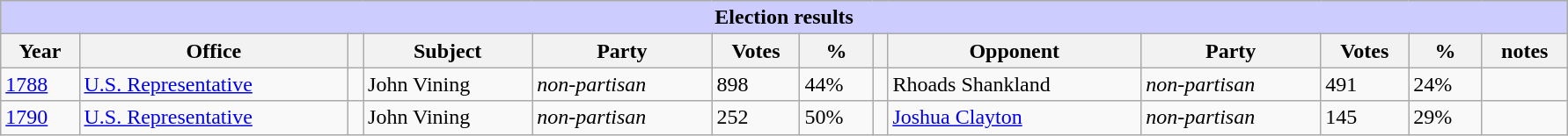<table class=wikitable style="width: 94%" style="text-align: center;" align="center">
<tr bgcolor=#cccccc>
<th colspan=13 style="background: #ccccff;">Election results</th>
</tr>
<tr>
<th><strong>Year</strong></th>
<th><strong>Office</strong></th>
<th></th>
<th><strong>Subject</strong></th>
<th><strong>Party</strong></th>
<th><strong>Votes</strong></th>
<th><strong>%</strong></th>
<th></th>
<th><strong>Opponent</strong></th>
<th><strong>Party</strong></th>
<th><strong>Votes</strong></th>
<th><strong>%</strong></th>
<th><strong>notes</strong></th>
</tr>
<tr>
<td><a href='#'>1788</a></td>
<td><a href='#'>U.S. Representative</a></td>
<td></td>
<td>John Vining</td>
<td><em>non-partisan</em></td>
<td>898</td>
<td>44%</td>
<td></td>
<td>Rhoads Shankland</td>
<td><em>non-partisan</em></td>
<td>491</td>
<td>24%</td>
<td></td>
</tr>
<tr>
<td><a href='#'>1790</a></td>
<td><a href='#'>U.S. Representative</a></td>
<td></td>
<td>John Vining</td>
<td><em>non-partisan</em></td>
<td>252</td>
<td>50%</td>
<td></td>
<td><a href='#'>Joshua Clayton</a></td>
<td><em>non-partisan</em></td>
<td>145</td>
<td>29%</td>
</tr>
</table>
